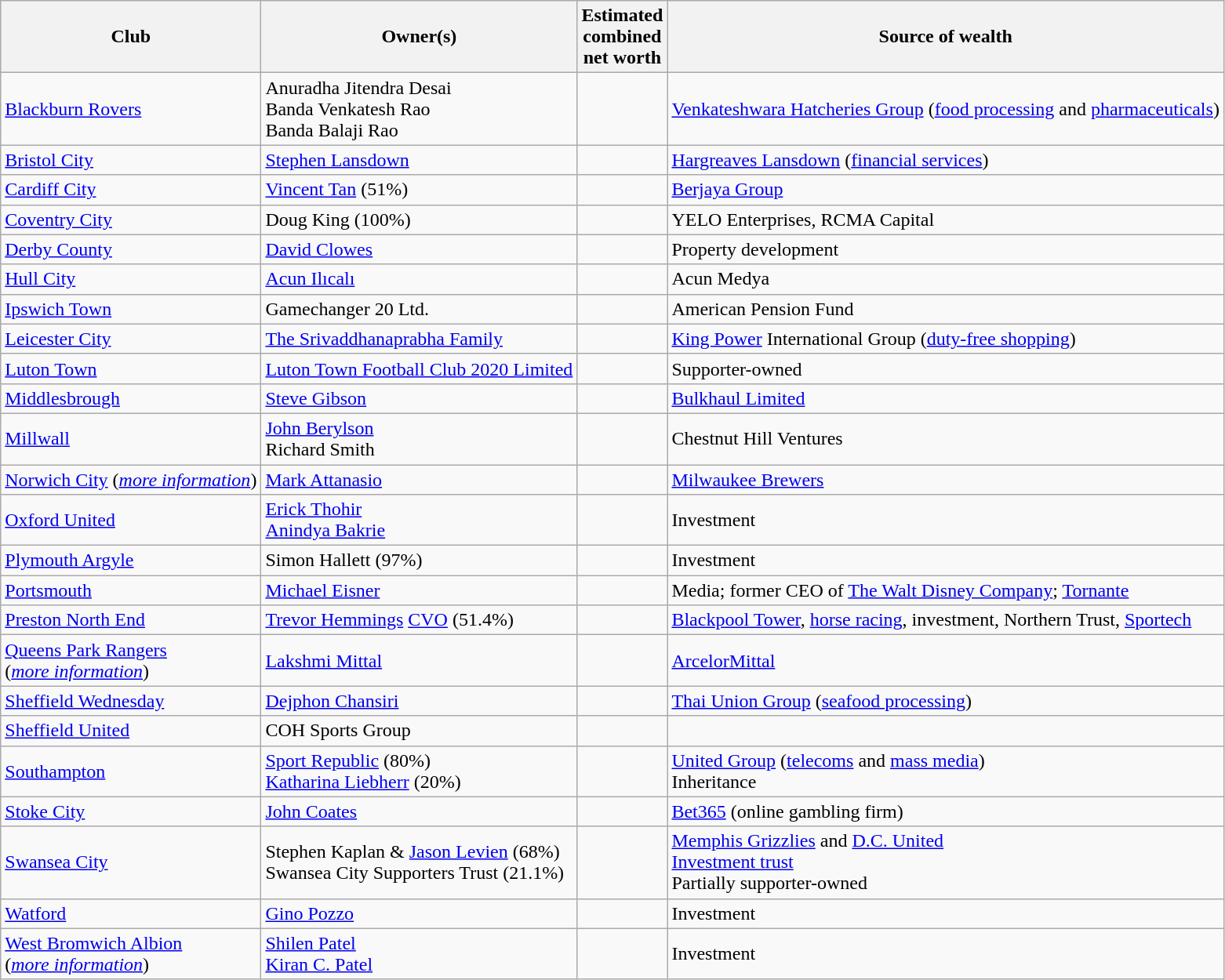<table class="wikitable sortable">
<tr>
<th>Club</th>
<th>Owner(s)</th>
<th>Estimated<br>combined<br>net worth</th>
<th>Source of wealth</th>
</tr>
<tr>
<td><a href='#'>Blackburn Rovers</a></td>
<td> Anuradha Jitendra Desai<br> Banda Venkatesh Rao<br> Banda Balaji Rao</td>
<td></td>
<td><a href='#'>Venkateshwara Hatcheries Group</a> (<a href='#'>food processing</a> and <a href='#'>pharmaceuticals</a>)</td>
</tr>
<tr>
<td><a href='#'>Bristol City</a></td>
<td> <a href='#'>Stephen Lansdown</a></td>
<td></td>
<td><a href='#'>Hargreaves Lansdown</a> (<a href='#'>financial services</a>)</td>
</tr>
<tr>
<td><a href='#'>Cardiff City</a></td>
<td> <a href='#'>Vincent Tan</a> (51%)</td>
<td></td>
<td><a href='#'>Berjaya Group</a></td>
</tr>
<tr>
<td><a href='#'>Coventry City</a></td>
<td> Doug King (100%)</td>
<td></td>
<td>YELO Enterprises, RCMA Capital</td>
</tr>
<tr>
<td><a href='#'>Derby County</a></td>
<td> <a href='#'>David Clowes</a></td>
<td></td>
<td>Property development</td>
</tr>
<tr>
<td><a href='#'>Hull City</a></td>
<td> <a href='#'>Acun Ilıcalı</a></td>
<td></td>
<td>Acun Medya</td>
</tr>
<tr>
<td><a href='#'>Ipswich Town</a></td>
<td> Gamechanger 20 Ltd.</td>
<td></td>
<td>American Pension Fund</td>
</tr>
<tr>
<td><a href='#'>Leicester City</a></td>
<td> <a href='#'>The Srivaddhanaprabha Family</a></td>
<td></td>
<td><a href='#'>King Power</a> International Group (<a href='#'>duty-free shopping</a>)</td>
</tr>
<tr>
<td><a href='#'>Luton Town</a></td>
<td> <a href='#'>Luton Town Football Club 2020 Limited</a></td>
<td></td>
<td>Supporter-owned</td>
</tr>
<tr>
<td><a href='#'>Middlesbrough</a></td>
<td> <a href='#'>Steve Gibson</a></td>
<td></td>
<td><a href='#'>Bulkhaul Limited</a></td>
</tr>
<tr>
<td><a href='#'>Millwall</a></td>
<td> <a href='#'>John Berylson</a><br> Richard Smith</td>
<td></td>
<td>Chestnut Hill Ventures</td>
</tr>
<tr https://www.htafc.com/club/meet-the-board/>
<td><a href='#'>Norwich City</a> (<a href='#'><em>more information</em></a>)</td>
<td> <a href='#'>Mark Attanasio</a></td>
<td></td>
<td><a href='#'>Milwaukee Brewers</a></td>
</tr>
<tr>
<td><a href='#'>Oxford United</a></td>
<td> <a href='#'>Erick Thohir</a><br> <a href='#'>Anindya Bakrie</a></td>
<td></td>
<td>Investment</td>
</tr>
<tr>
<td><a href='#'>Plymouth Argyle</a></td>
<td> Simon Hallett (97%)</td>
<td></td>
<td>Investment</td>
</tr>
<tr>
<td><a href='#'>Portsmouth</a></td>
<td> <a href='#'>Michael Eisner</a></td>
<td></td>
<td>Media; former CEO of <a href='#'>The Walt Disney Company</a>; <a href='#'>Tornante</a></td>
</tr>
<tr>
<td><a href='#'>Preston North End</a></td>
<td> <a href='#'>Trevor Hemmings</a> <a href='#'>CVO</a> (51.4%)</td>
<td></td>
<td><a href='#'>Blackpool Tower</a>, <a href='#'>horse racing</a>, investment, Northern Trust, <a href='#'>Sportech</a></td>
</tr>
<tr>
<td><a href='#'>Queens Park Rangers</a><br>(<a href='#'><em>more information</em></a>)</td>
<td> <a href='#'>Lakshmi Mittal</a></td>
<td></td>
<td><a href='#'>ArcelorMittal</a></td>
</tr>
<tr>
<td><a href='#'>Sheffield Wednesday</a></td>
<td> <a href='#'>Dejphon Chansiri</a></td>
<td></td>
<td><a href='#'>Thai Union Group</a> (<a href='#'>seafood processing</a>)</td>
</tr>
<tr>
<td><a href='#'>Sheffield United</a></td>
<td> COH Sports Group </td>
<td></td>
<td></td>
</tr>
<tr>
<td><a href='#'>Southampton</a></td>
<td> <a href='#'>Sport Republic</a> (80%)<br> <a href='#'>Katharina Liebherr</a> (20%)</td>
<td></td>
<td><a href='#'>United Group</a> (<a href='#'>telecoms</a> and <a href='#'>mass media</a>)<br>Inheritance</td>
</tr>
<tr>
<td><a href='#'>Stoke City</a></td>
<td> <a href='#'>John Coates</a></td>
<td></td>
<td><a href='#'>Bet365</a> (online gambling firm)</td>
</tr>
<tr>
<td><a href='#'>Swansea City</a></td>
<td> Stephen Kaplan &  <a href='#'>Jason Levien</a> (68%)<br> Swansea City Supporters Trust (21.1%)</td>
<td></td>
<td><a href='#'>Memphis Grizzlies</a> and <a href='#'>D.C. United</a><br><a href='#'>Investment trust</a><br>Partially supporter-owned</td>
</tr>
<tr>
<td><a href='#'>Watford</a></td>
<td> <a href='#'>Gino Pozzo</a></td>
<td></td>
<td>Investment</td>
</tr>
<tr>
<td><a href='#'>West Bromwich Albion</a><br>(<a href='#'><em>more information</em></a>)</td>
<td> <a href='#'>Shilen Patel</a><br> <a href='#'>Kiran C. Patel</a></td>
<td></td>
<td>Investment</td>
</tr>
</table>
